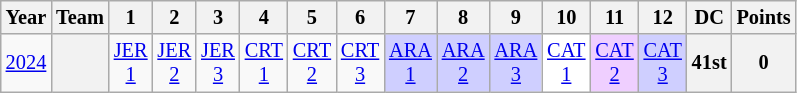<table class="wikitable" style="text-align:center; font-size:85%;">
<tr>
<th>Year</th>
<th>Team</th>
<th>1</th>
<th>2</th>
<th>3</th>
<th>4</th>
<th>5</th>
<th>6</th>
<th>7</th>
<th>8</th>
<th>9</th>
<th>10</th>
<th>11</th>
<th>12</th>
<th>DC</th>
<th>Points</th>
</tr>
<tr>
<td><a href='#'>2024</a></td>
<th></th>
<td><a href='#'>JER<br>1</a></td>
<td><a href='#'>JER<br>2</a></td>
<td><a href='#'>JER<br>3</a></td>
<td><a href='#'>CRT<br>1</a></td>
<td><a href='#'>CRT<br>2</a></td>
<td><a href='#'>CRT<br>3</a></td>
<td style="background:#CFCFFF;"><a href='#'>ARA<br>1</a><br></td>
<td style="background:#CFCFFF;"><a href='#'>ARA<br>2</a><br></td>
<td style="background:#CFCFFF;"><a href='#'>ARA<br>3</a><br></td>
<td style="background:#FFFFFF;"><a href='#'>CAT<br>1</a><br></td>
<td style="background:#EFCFFF;"><a href='#'>CAT<br>2</a><br></td>
<td style="background:#CFCFFF;"><a href='#'>CAT<br>3</a><br></td>
<th>41st</th>
<th>0</th>
</tr>
</table>
